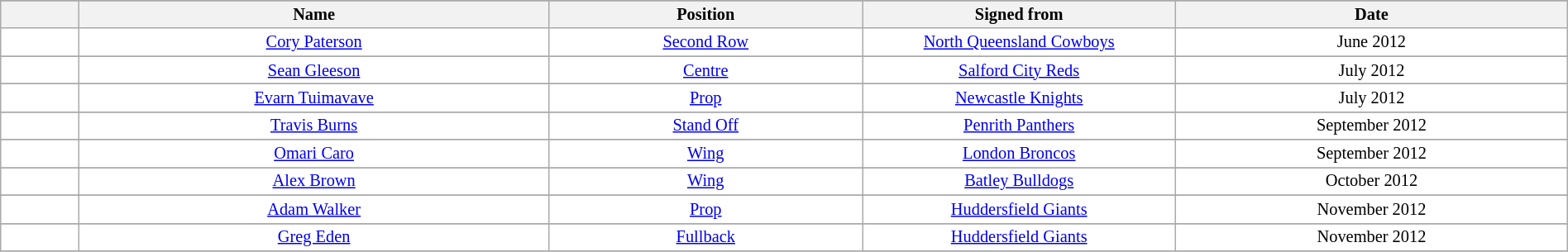<table class="wikitable sortable" width="100%" style="font-size:85%">
<tr bgcolor="#efefef">
</tr>
<tr bgcolor="#efefef">
<th width=5%></th>
<th width=30%>Name</th>
<th !width=30%>Position</th>
<th width=20%>Signed from</th>
<th width=25%>Date</th>
</tr>
<tr bgcolor=#FFFFFF>
<td align=center></td>
<td align=center><a href='#'>Cory Paterson</a></td>
<td align=center><a href='#'>Second Row</a></td>
<td align=center><a href='#'>North Queensland Cowboys</a></td>
<td align=center>June 2012</td>
</tr>
<tr>
</tr>
<tr bgcolor=#FFFFFF>
<td align=center></td>
<td align=center><a href='#'>Sean Gleeson</a></td>
<td align=center><a href='#'>Centre</a></td>
<td align=center><a href='#'>Salford City Reds</a></td>
<td align=center>July 2012</td>
</tr>
<tr>
</tr>
<tr bgcolor=#FFFFFF>
<td align=center></td>
<td align=center><a href='#'>Evarn Tuimavave</a></td>
<td align=center><a href='#'>Prop</a></td>
<td align=center><a href='#'>Newcastle Knights</a></td>
<td align=center>July 2012</td>
</tr>
<tr>
</tr>
<tr bgcolor=#FFFFFF>
<td align=center></td>
<td align=center><a href='#'>Travis Burns</a></td>
<td align=center><a href='#'>Stand Off</a></td>
<td align=center><a href='#'>Penrith Panthers</a></td>
<td align=center>September 2012</td>
</tr>
<tr>
</tr>
<tr bgcolor=#FFFFFF>
<td align=center></td>
<td align=center><a href='#'>Omari Caro</a></td>
<td align=center><a href='#'>Wing</a></td>
<td align=center><a href='#'>London Broncos</a></td>
<td align=center>September 2012</td>
</tr>
<tr>
</tr>
<tr bgcolor=#FFFFFF>
<td align=center></td>
<td align=center><a href='#'>Alex Brown</a></td>
<td align=center><a href='#'>Wing</a></td>
<td align=center><a href='#'>Batley Bulldogs</a></td>
<td align=center>October 2012</td>
</tr>
<tr>
</tr>
<tr bgcolor=#FFFFFF>
<td align=center></td>
<td align=center><a href='#'>Adam Walker</a></td>
<td align=center><a href='#'>Prop</a></td>
<td align=center><a href='#'>Huddersfield Giants</a></td>
<td align=center>November 2012</td>
</tr>
<tr>
</tr>
<tr bgcolor=#FFFFFF>
<td align=center></td>
<td align=center><a href='#'>Greg Eden</a></td>
<td align=center><a href='#'>Fullback</a></td>
<td align=center><a href='#'>Huddersfield Giants</a></td>
<td align=center>November 2012</td>
</tr>
<tr>
</tr>
</table>
